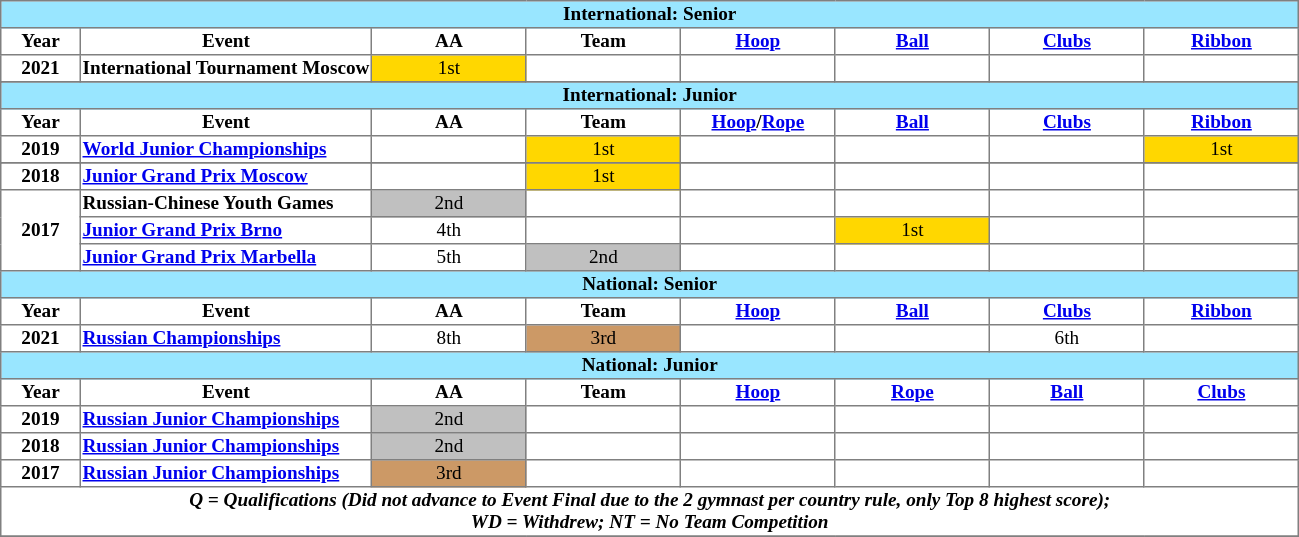<table border="1" cellpadding="1" cellspacing="1" style="border-collapse: collapse; text-align:center; font-size: 80%;">
<tr>
<th align=center colspan=8  style="background-color: #99e6ff; "><strong>International: Senior </strong></th>
</tr>
<tr>
<th align=center>Year</th>
<th align=center>Event</th>
<th width=100px>AA</th>
<th width=100px>Team</th>
<th width=100px><a href='#'>Hoop</a></th>
<th width=100px><a href='#'>Ball</a></th>
<th width=100px><a href='#'>Clubs</a></th>
<th width=100px><a href='#'>Ribbon</a></th>
</tr>
<tr>
<th>2021</th>
<td align=left><strong>International Tournament Moscow </strong></td>
<td bgcolor=gold>1st</td>
<td></td>
<td></td>
<td></td>
<td></td>
<td></td>
</tr>
<tr>
</tr>
<tr>
<th align=center colspan=8 style="background-color: #99e6ff; "><strong>International: Junior</strong></th>
</tr>
<tr>
<th align=center>Year</th>
<th align=center>Event</th>
<th width=100px>AA</th>
<th width=100px>Team</th>
<th width=100px><a href='#'>Hoop</a>/<a href='#'>Rope</a></th>
<th width=100px><a href='#'>Ball</a></th>
<th width=100px><a href='#'>Clubs</a></th>
<th width=100px><a href='#'>Ribbon</a></th>
</tr>
<tr>
<td rowspan="1" width=50px><strong>2019</strong></td>
<td align=left><strong><a href='#'>World Junior Championships</a></strong></td>
<td></td>
<td bgcolor=gold>1st</td>
<td></td>
<td></td>
<td></td>
<td bgcolor=gold>1st</td>
</tr>
<tr>
</tr>
<tr>
<td rowspan="1" width=50px><strong>2018</strong></td>
<td align=left><strong><a href='#'>Junior Grand Prix Moscow</a></strong></td>
<td></td>
<td bgcolor=gold>1st</td>
<td></td>
<td></td>
<td></td>
<td></td>
</tr>
<tr>
<td rowspan="3" width=50px><strong>2017</strong></td>
<td align=left><strong>Russian-Chinese Youth Games</strong></td>
<td bgcolor=silver>2nd</td>
<td></td>
<td></td>
<td></td>
<td></td>
<td></td>
</tr>
<tr>
<td align=left><strong><a href='#'>Junior Grand Prix Brno</a></strong></td>
<td>4th</td>
<td></td>
<td></td>
<td bgcolor=gold>1st</td>
<td></td>
<td></td>
</tr>
<tr>
<td align=left><strong><a href='#'>Junior Grand Prix Marbella</a></strong></td>
<td>5th</td>
<td bgcolor=silver>2nd</td>
<td></td>
<td></td>
<td></td>
<td></td>
</tr>
<tr>
<th align=center colspan=8  style="background-color: #99e6ff; "><strong>National: Senior </strong></th>
</tr>
<tr>
<th align=center>Year</th>
<th align=center>Event</th>
<th width=100px>AA</th>
<th width=100px>Team</th>
<th width=100px><a href='#'>Hoop</a></th>
<th width=100px><a href='#'>Ball</a></th>
<th width=100px><a href='#'>Clubs</a></th>
<th width=100px><a href='#'>Ribbon</a></th>
</tr>
<tr>
<td rowspan="1" width=50px><strong>2021</strong></td>
<td align=left><strong><a href='#'>Russian Championships</a></strong></td>
<td>8th</td>
<td bgcolor=CC9966>3rd</td>
<td></td>
<td></td>
<td>6th</td>
<td></td>
</tr>
<tr>
<th ! align=center colspan=8  style="background-color: #99e6ff; "><strong>National: Junior </strong></th>
</tr>
<tr>
<th align=center>Year</th>
<th align=center>Event</th>
<th width=100px>AA</th>
<th width=100px>Team</th>
<th width=100px><a href='#'>Hoop</a></th>
<th width=100px><a href='#'>Rope</a></th>
<th width=100px><a href='#'>Ball</a></th>
<th width=100px><a href='#'>Clubs</a></th>
</tr>
<tr>
<td rowspan="1" width=50px><strong>2019</strong></td>
<td align=left><strong><a href='#'>Russian Junior Championships</a></strong></td>
<td bgcolor=silver>2nd</td>
<td></td>
<td></td>
<td></td>
<td></td>
<td></td>
</tr>
<tr>
<td rowspan="1" width=50px><strong>2018</strong></td>
<td align=left><strong><a href='#'>Russian Junior Championships</a></strong></td>
<td bgcolor=silver>2nd</td>
<td></td>
<td></td>
<td></td>
<td></td>
<td></td>
</tr>
<tr>
<td rowspan="1" width=50px><strong>2017</strong></td>
<td align=left><strong><a href='#'>Russian Junior Championships</a></strong></td>
<td bgcolor=CC9966>3rd</td>
<td></td>
<td></td>
<td></td>
<td></td>
<td></td>
</tr>
<tr>
<th align=center colspan=8><em>Q = Qualifications (Did not advance to Event Final due to the 2 gymnast per country rule, only Top 8 highest score);</em> <br> <em>WD = Withdrew;</em>  <em>NT = No Team Competition</em></th>
</tr>
<tr>
</tr>
</table>
